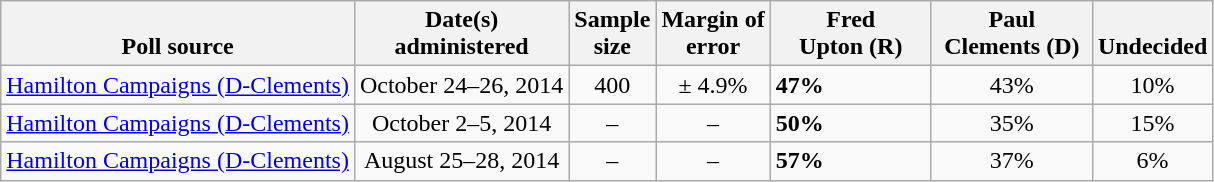<table class="wikitable">
<tr valign= bottom>
<th>Poll source</th>
<th>Date(s)<br>administered</th>
<th>Sample<br>size</th>
<th>Margin of<br>error</th>
<th style="width:100px;">Fred<br>Upton (R)</th>
<th style="width:100px;">Paul<br>Clements (D)</th>
<th>Undecided</th>
</tr>
<tr>
<td><a href='#'>Hamilton Campaigns (D-Clements)</a></td>
<td align=center>October 24–26, 2014</td>
<td align=center>400</td>
<td align=center>± 4.9%</td>
<td><strong>47%</strong></td>
<td align=center>43%</td>
<td align=center>10%</td>
</tr>
<tr>
<td><a href='#'>Hamilton Campaigns (D-Clements)</a></td>
<td align=center>October 2–5, 2014</td>
<td align=center>–</td>
<td align=center>–</td>
<td><strong>50%</strong></td>
<td align=center>35%</td>
<td align=center>15%</td>
</tr>
<tr>
<td><a href='#'>Hamilton Campaigns (D-Clements)</a></td>
<td align=center>August 25–28, 2014</td>
<td align=center>–</td>
<td align=center>–</td>
<td><strong>57%</strong></td>
<td align=center>37%</td>
<td align=center>6%</td>
</tr>
</table>
